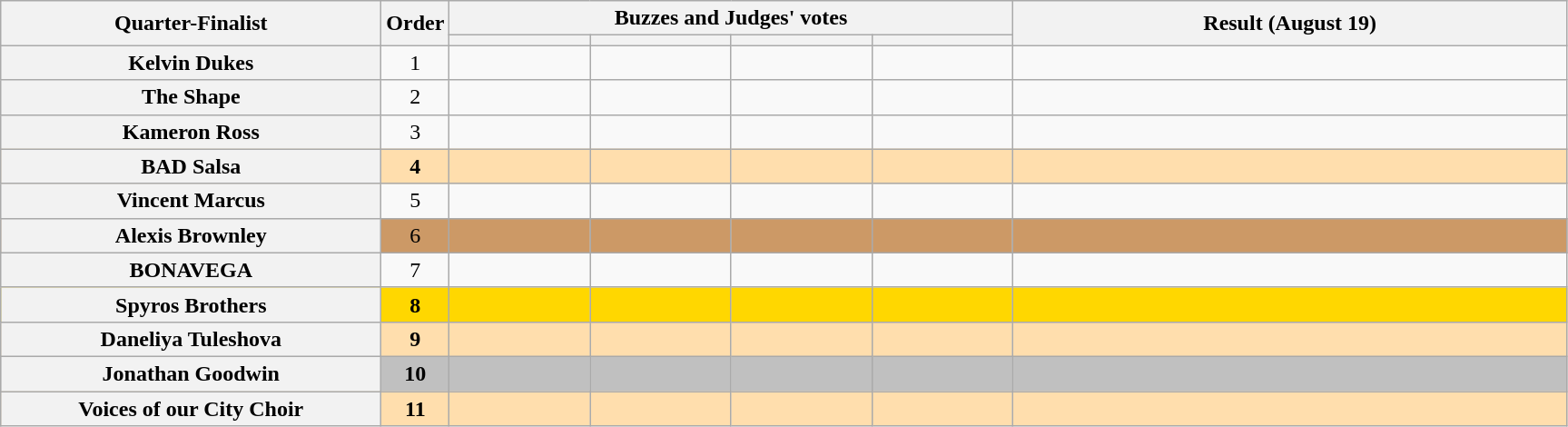<table class="wikitable plainrowheaders sortable" style="text-align:center;">
<tr>
<th scope="col" rowspan="2" class="unsortable" style="width:17em;">Quarter-Finalist</th>
<th scope="col" rowspan="2" style="width:1em;">Order</th>
<th scope="col" colspan="4" class="unsortable" style="width:24em;">Buzzes and Judges' votes</th>
<th scope="col" rowspan="2" style="width:25em;">Result (August 19)</th>
</tr>
<tr>
<th scope="col" class="unsortable" style="width:6em;"></th>
<th scope="col" class="unsortable" style="width:6em;"></th>
<th scope="col" class="unsortable" style="width:6em;"></th>
<th scope="col" class="unsortable" style="width:6em;"></th>
</tr>
<tr>
<th scope="row">Kelvin Dukes</th>
<td>1</td>
<td style="text-align:center;"></td>
<td style="text-align:center;"></td>
<td style="text-align:center;"></td>
<td style="text-align:center;"></td>
<td></td>
</tr>
<tr>
<th scope="row">The Shape</th>
<td>2</td>
<td style="text-align:center;"></td>
<td style="text-align:center;"></td>
<td style="text-align:center;"></td>
<td style="text-align:center;"></td>
<td></td>
</tr>
<tr>
<th scope="row">Kameron Ross</th>
<td>3</td>
<td style="text-align:center;"></td>
<td style="text-align:center;"></td>
<td style="text-align:center;"></td>
<td style="text-align:center;"></td>
<td></td>
</tr>
<tr style="background:NavajoWhite">
<th scope="row"><strong>BAD Salsa</strong></th>
<td><strong>4</strong></td>
<td style="text-align:center;"></td>
<td style="text-align:center;"></td>
<td style="text-align:center;"></td>
<td style="text-align:center;"></td>
<td><strong></strong></td>
</tr>
<tr>
<th scope="row">Vincent Marcus</th>
<td>5</td>
<td style="text-align:center;"></td>
<td style="text-align:center;"></td>
<td style="text-align:center;"></td>
<td style="text-align:center;"></td>
<td></td>
</tr>
<tr style="background:#c96">
<th scope="row">Alexis Brownley</th>
<td>6</td>
<td style="text-align:center;"></td>
<td style="text-align:center;"></td>
<td style="text-align:center;"></td>
<td style="text-align:center;"></td>
<td></td>
</tr>
<tr>
<th scope="row">BONAVEGA</th>
<td>7</td>
<td style="text-align:center;"></td>
<td style="text-align:center;"></td>
<td style="text-align:center;"></td>
<td style="text-align:center;"></td>
<td></td>
</tr>
<tr style="background:gold">
<th scope="row"><strong>Spyros Brothers</strong></th>
<td><strong>8</strong></td>
<td style="text-align:center;"></td>
<td style="text-align:center;"></td>
<td style="text-align:center;"></td>
<td style="text-align:center;"></td>
<td><strong></strong></td>
</tr>
<tr style="background:NavajoWhite">
<th scope="row"><strong>Daneliya Tuleshova</strong></th>
<td><strong>9</strong></td>
<td style="text-align:center;"></td>
<td style="text-align:center;"></td>
<td style="text-align:center;"></td>
<td style="text-align:center;"></td>
<td><strong></strong></td>
</tr>
<tr style="background:silver">
<th scope="row"><strong>Jonathan Goodwin</strong></th>
<td><strong>10</strong></td>
<td style="text-align:center;"></td>
<td style="text-align:center;"></td>
<td style="text-align:center;"></td>
<td style="text-align:center;"></td>
<td><strong></strong></td>
</tr>
<tr style="background:NavajoWhite">
<th scope="row"><strong>Voices of our City Choir</strong></th>
<td><strong>11</strong></td>
<td style="text-align:center;"></td>
<td style="text-align:center;"></td>
<td style="text-align:center;"></td>
<td style="text-align:center;"></td>
<td><strong></strong></td>
</tr>
</table>
